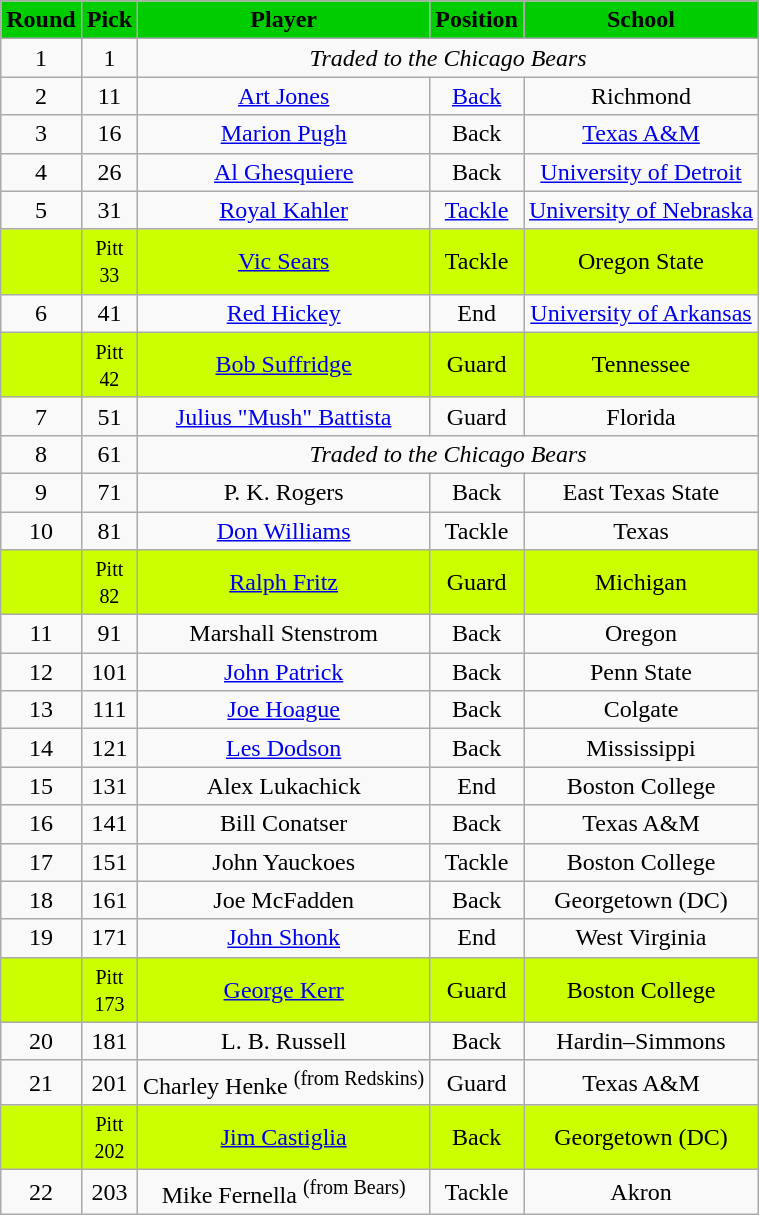<table class="wikitable" style="text-align:center">
<tr>
<th style="background:#00cc00">Round</th>
<th style="background:#00cc00">Pick</th>
<th style="background:#00cc00">Player</th>
<th style="background:#00cc00">Position</th>
<th style="background:#00cc00">School</th>
</tr>
<tr>
<td>1</td>
<td>1</td>
<td colspan="3"><em>Traded to the Chicago Bears</em></td>
</tr>
<tr>
<td>2</td>
<td>11</td>
<td><a href='#'>Art Jones</a></td>
<td><a href='#'>Back</a></td>
<td>Richmond</td>
</tr>
<tr>
<td>3</td>
<td>16</td>
<td><a href='#'>Marion Pugh</a></td>
<td>Back</td>
<td><a href='#'>Texas A&M</a></td>
</tr>
<tr>
<td>4</td>
<td>26</td>
<td><a href='#'>Al Ghesquiere</a></td>
<td>Back</td>
<td><a href='#'>University of Detroit</a></td>
</tr>
<tr>
<td>5</td>
<td>31</td>
<td><a href='#'>Royal Kahler</a></td>
<td><a href='#'>Tackle</a></td>
<td><a href='#'>University of Nebraska</a></td>
</tr>
<tr bgcolor=ccff00>
<td></td>
<td><small>Pitt<br>33</small></td>
<td><a href='#'>Vic Sears</a></td>
<td>Tackle</td>
<td>Oregon State</td>
</tr>
<tr>
<td>6</td>
<td>41</td>
<td><a href='#'>Red Hickey</a></td>
<td>End</td>
<td><a href='#'>University of Arkansas</a></td>
</tr>
<tr bgcolor=ccff00>
<td></td>
<td><small>Pitt<br>42</small></td>
<td><a href='#'>Bob Suffridge</a></td>
<td>Guard</td>
<td>Tennessee</td>
</tr>
<tr>
<td>7</td>
<td>51</td>
<td><a href='#'>Julius "Mush" Battista</a></td>
<td>Guard</td>
<td>Florida</td>
</tr>
<tr>
<td>8</td>
<td>61</td>
<td colspan="3"><em>Traded to the Chicago Bears</em></td>
</tr>
<tr>
<td>9</td>
<td>71</td>
<td>P. K. Rogers</td>
<td>Back</td>
<td>East Texas State</td>
</tr>
<tr>
<td>10</td>
<td>81</td>
<td><a href='#'>Don Williams</a></td>
<td>Tackle</td>
<td>Texas</td>
</tr>
<tr bgcolor=ccff00>
<td></td>
<td><small>Pitt<br>82</small></td>
<td><a href='#'>Ralph Fritz</a></td>
<td>Guard</td>
<td>Michigan</td>
</tr>
<tr>
<td>11</td>
<td>91</td>
<td>Marshall Stenstrom</td>
<td>Back</td>
<td>Oregon</td>
</tr>
<tr>
<td>12</td>
<td>101</td>
<td><a href='#'>John Patrick</a></td>
<td>Back</td>
<td>Penn State</td>
</tr>
<tr>
<td>13</td>
<td>111</td>
<td><a href='#'>Joe Hoague</a></td>
<td>Back</td>
<td>Colgate</td>
</tr>
<tr>
<td>14</td>
<td>121</td>
<td><a href='#'>Les Dodson</a></td>
<td>Back</td>
<td>Mississippi</td>
</tr>
<tr>
<td>15</td>
<td>131</td>
<td>Alex Lukachick</td>
<td>End</td>
<td>Boston College</td>
</tr>
<tr>
<td>16</td>
<td>141</td>
<td>Bill Conatser</td>
<td>Back</td>
<td>Texas A&M</td>
</tr>
<tr>
<td>17</td>
<td>151</td>
<td>John Yauckoes</td>
<td>Tackle</td>
<td>Boston College</td>
</tr>
<tr>
<td>18</td>
<td>161</td>
<td>Joe McFadden</td>
<td>Back</td>
<td>Georgetown (DC)</td>
</tr>
<tr>
<td>19</td>
<td>171</td>
<td><a href='#'>John Shonk</a></td>
<td>End</td>
<td>West Virginia</td>
</tr>
<tr bgcolor=ccff00>
<td></td>
<td><small>Pitt<br>173</small></td>
<td><a href='#'>George Kerr</a></td>
<td>Guard</td>
<td>Boston College</td>
</tr>
<tr>
<td>20</td>
<td>181</td>
<td>L. B. Russell</td>
<td>Back</td>
<td>Hardin–Simmons</td>
</tr>
<tr>
<td>21</td>
<td>201</td>
<td>Charley Henke <sup>(from Redskins)</sup></td>
<td>Guard</td>
<td>Texas A&M</td>
</tr>
<tr bgcolor=ccff00>
<td></td>
<td><small>Pitt<br>202</small></td>
<td><a href='#'>Jim Castiglia</a></td>
<td>Back</td>
<td>Georgetown (DC)</td>
</tr>
<tr>
<td>22</td>
<td>203</td>
<td>Mike Fernella <sup>(from Bears)</sup></td>
<td>Tackle</td>
<td>Akron</td>
</tr>
</table>
